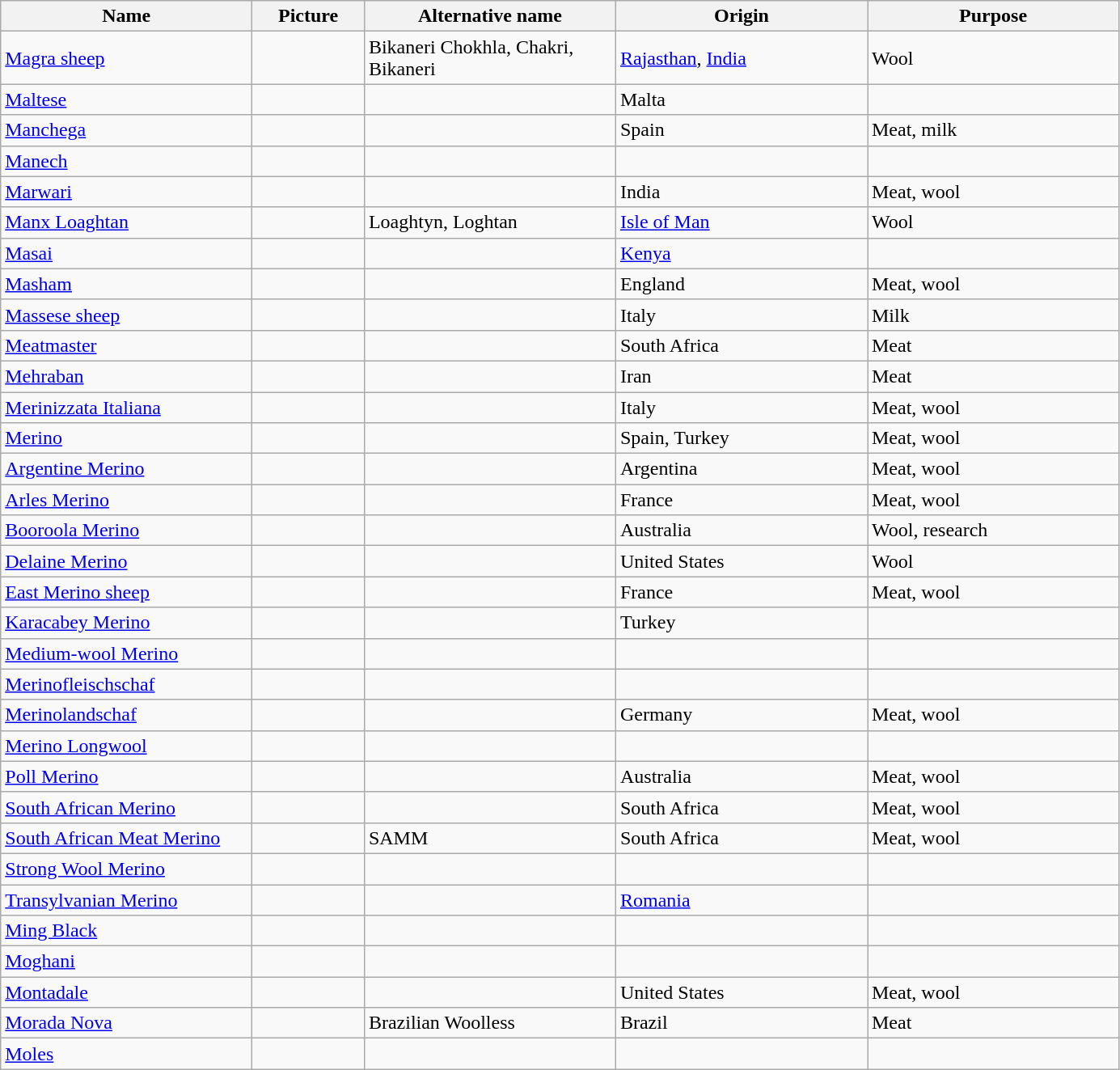<table class="wikitable sortable">
<tr>
<th width="200">Name</th>
<th width="85">Picture</th>
<th width="200">Alternative name</th>
<th width="200">Origin</th>
<th width="200">Purpose</th>
</tr>
<tr>
<td><a href='#'>Magra sheep</a></td>
<td></td>
<td>Bikaneri Chokhla, Chakri, Bikaneri</td>
<td><a href='#'>Rajasthan</a>, <a href='#'>India</a></td>
<td>Wool</td>
</tr>
<tr>
<td><a href='#'>Maltese</a></td>
<td></td>
<td></td>
<td>Malta</td>
<td></td>
</tr>
<tr>
<td><a href='#'>Manchega</a></td>
<td></td>
<td></td>
<td>Spain</td>
<td>Meat, milk</td>
</tr>
<tr>
<td><a href='#'>Manech</a></td>
<td></td>
<td></td>
<td></td>
<td></td>
</tr>
<tr>
<td><a href='#'>Marwari</a></td>
<td></td>
<td></td>
<td>India</td>
<td>Meat, wool</td>
</tr>
<tr>
<td><a href='#'>Manx Loaghtan</a></td>
<td></td>
<td>Loaghtyn, Loghtan</td>
<td><a href='#'>Isle of Man</a></td>
<td>Wool</td>
</tr>
<tr>
<td><a href='#'>Masai</a></td>
<td></td>
<td></td>
<td><a href='#'>Kenya</a></td>
<td></td>
</tr>
<tr>
<td><a href='#'>Masham</a></td>
<td></td>
<td></td>
<td>England</td>
<td>Meat, wool</td>
</tr>
<tr>
<td><a href='#'>Massese sheep</a></td>
<td></td>
<td></td>
<td>Italy</td>
<td>Milk</td>
</tr>
<tr>
<td><a href='#'>Meatmaster</a></td>
<td></td>
<td></td>
<td>South Africa</td>
<td>Meat</td>
</tr>
<tr>
<td><a href='#'>Mehraban</a></td>
<td></td>
<td></td>
<td>Iran</td>
<td>Meat</td>
</tr>
<tr>
<td><a href='#'>Merinizzata Italiana</a></td>
<td></td>
<td></td>
<td>Italy</td>
<td>Meat, wool</td>
</tr>
<tr>
<td><a href='#'>Merino</a></td>
<td></td>
<td></td>
<td>Spain, Turkey</td>
<td>Meat, wool</td>
</tr>
<tr>
<td><a href='#'>Argentine Merino</a></td>
<td></td>
<td></td>
<td>Argentina</td>
<td>Meat, wool</td>
</tr>
<tr>
<td><a href='#'>Arles Merino</a></td>
<td></td>
<td></td>
<td>France</td>
<td>Meat, wool</td>
</tr>
<tr>
<td><a href='#'>Booroola Merino</a></td>
<td></td>
<td></td>
<td>Australia</td>
<td>Wool, research</td>
</tr>
<tr>
<td><a href='#'>Delaine Merino</a></td>
<td></td>
<td></td>
<td>United States</td>
<td>Wool</td>
</tr>
<tr>
<td><a href='#'>East Merino sheep</a></td>
<td></td>
<td></td>
<td>France</td>
<td>Meat, wool</td>
</tr>
<tr>
<td><a href='#'>Karacabey Merino</a></td>
<td></td>
<td></td>
<td>Turkey</td>
<td></td>
</tr>
<tr>
<td><a href='#'>Medium-wool Merino</a></td>
<td></td>
<td></td>
<td></td>
<td></td>
</tr>
<tr>
<td><a href='#'>Merinofleischschaf</a></td>
<td></td>
<td></td>
<td></td>
<td></td>
</tr>
<tr>
<td><a href='#'>Merinolandschaf</a></td>
<td></td>
<td></td>
<td>Germany</td>
<td>Meat, wool</td>
</tr>
<tr>
<td><a href='#'>Merino Longwool</a></td>
<td></td>
<td></td>
<td></td>
<td></td>
</tr>
<tr>
<td><a href='#'>Poll Merino</a></td>
<td></td>
<td></td>
<td>Australia</td>
<td>Meat, wool</td>
</tr>
<tr>
<td><a href='#'>South African Merino</a></td>
<td></td>
<td></td>
<td>South Africa</td>
<td>Meat, wool</td>
</tr>
<tr>
<td><a href='#'>South African Meat Merino</a></td>
<td></td>
<td>SAMM</td>
<td>South Africa</td>
<td>Meat, wool</td>
</tr>
<tr>
<td><a href='#'>Strong Wool Merino</a></td>
<td></td>
<td></td>
<td></td>
<td></td>
</tr>
<tr>
<td><a href='#'>Transylvanian Merino</a></td>
<td></td>
<td></td>
<td><a href='#'>Romania</a></td>
<td></td>
</tr>
<tr>
<td><a href='#'>Ming Black</a></td>
<td></td>
<td></td>
<td></td>
<td></td>
</tr>
<tr>
<td><a href='#'>Moghani</a></td>
<td></td>
<td></td>
<td></td>
<td></td>
</tr>
<tr>
<td><a href='#'>Montadale</a></td>
<td></td>
<td></td>
<td>United States</td>
<td>Meat, wool</td>
</tr>
<tr>
<td><a href='#'>Morada Nova</a></td>
<td></td>
<td>Brazilian Woolless</td>
<td>Brazil</td>
<td>Meat</td>
</tr>
<tr>
<td><a href='#'>Moles</a></td>
<td></td>
<td></td>
<td></td>
<td></td>
</tr>
</table>
